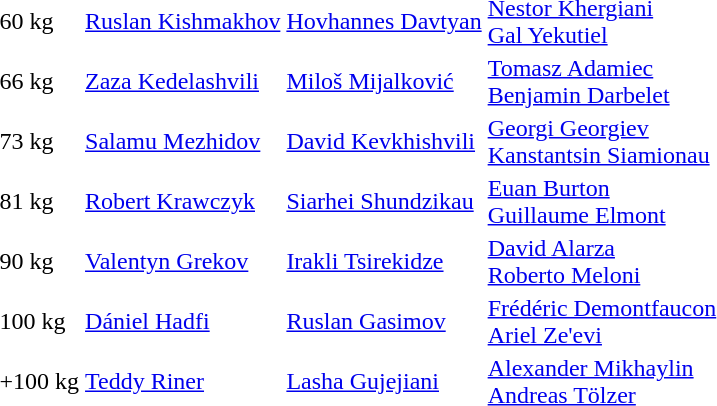<table>
<tr>
<td>60 kg</td>
<td> <a href='#'>Ruslan Kishmakhov</a></td>
<td> <a href='#'>Hovhannes Davtyan</a></td>
<td> <a href='#'>Nestor Khergiani</a> <br>  <a href='#'>Gal Yekutiel</a></td>
</tr>
<tr>
<td>66 kg</td>
<td> <a href='#'>Zaza Kedelashvili</a></td>
<td> <a href='#'>Miloš Mijalković</a></td>
<td> <a href='#'>Tomasz Adamiec</a> <br>  <a href='#'>Benjamin Darbelet</a></td>
</tr>
<tr>
<td>73 kg</td>
<td> <a href='#'>Salamu Mezhidov</a></td>
<td> <a href='#'>David Kevkhishvili</a></td>
<td> <a href='#'>Georgi Georgiev</a> <br>  <a href='#'>Kanstantsin Siamionau</a></td>
</tr>
<tr>
<td>81 kg</td>
<td> <a href='#'>Robert Krawczyk</a></td>
<td> <a href='#'>Siarhei Shundzikau</a></td>
<td> <a href='#'>Euan Burton</a> <br>  <a href='#'>Guillaume Elmont</a></td>
</tr>
<tr>
<td>90 kg</td>
<td> <a href='#'>Valentyn Grekov</a></td>
<td> <a href='#'>Irakli Tsirekidze</a></td>
<td> <a href='#'>David Alarza</a> <br>  <a href='#'>Roberto Meloni</a></td>
</tr>
<tr>
<td>100 kg</td>
<td> <a href='#'>Dániel Hadfi</a></td>
<td> <a href='#'>Ruslan Gasimov</a></td>
<td> <a href='#'>Frédéric Demontfaucon</a> <br>  <a href='#'>Ariel Ze'evi</a></td>
</tr>
<tr>
<td>+100 kg</td>
<td> <a href='#'>Teddy Riner</a></td>
<td> <a href='#'>Lasha Gujejiani</a></td>
<td> <a href='#'>Alexander Mikhaylin</a> <br>  <a href='#'>Andreas Tölzer</a></td>
</tr>
</table>
